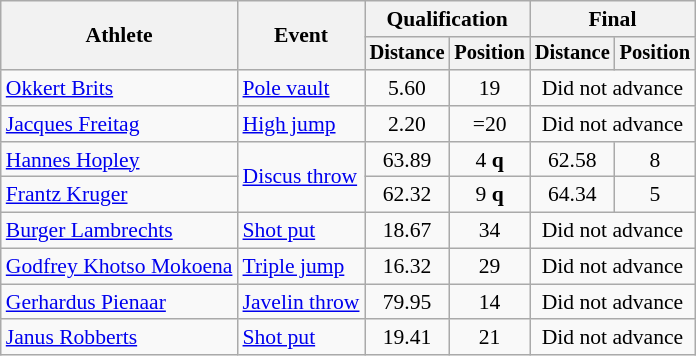<table class=wikitable style="font-size:90%">
<tr>
<th rowspan="2">Athlete</th>
<th rowspan="2">Event</th>
<th colspan="2">Qualification</th>
<th colspan="2">Final</th>
</tr>
<tr style="font-size:95%">
<th>Distance</th>
<th>Position</th>
<th>Distance</th>
<th>Position</th>
</tr>
<tr align=center>
<td align=left><a href='#'>Okkert Brits</a></td>
<td align=left><a href='#'>Pole vault</a></td>
<td>5.60</td>
<td>19</td>
<td colspan=2>Did not advance</td>
</tr>
<tr align=center>
<td align=left><a href='#'>Jacques Freitag</a></td>
<td align=left><a href='#'>High jump</a></td>
<td>2.20</td>
<td>=20</td>
<td colspan=2>Did not advance</td>
</tr>
<tr align=center>
<td align=left><a href='#'>Hannes Hopley</a></td>
<td align=left rowspan=2><a href='#'>Discus throw</a></td>
<td>63.89</td>
<td>4 <strong>q</strong></td>
<td>62.58</td>
<td>8</td>
</tr>
<tr align=center>
<td align=left><a href='#'>Frantz Kruger</a></td>
<td>62.32</td>
<td>9 <strong>q</strong></td>
<td>64.34</td>
<td>5</td>
</tr>
<tr align=center>
<td align=left><a href='#'>Burger Lambrechts</a></td>
<td align=left><a href='#'>Shot put</a></td>
<td>18.67</td>
<td>34</td>
<td colspan=2>Did not advance</td>
</tr>
<tr align=center>
<td align=left><a href='#'>Godfrey Khotso Mokoena</a></td>
<td align=left><a href='#'>Triple jump</a></td>
<td>16.32</td>
<td>29</td>
<td colspan=2>Did not advance</td>
</tr>
<tr align=center>
<td align=left><a href='#'>Gerhardus Pienaar</a></td>
<td align=left><a href='#'>Javelin throw</a></td>
<td>79.95</td>
<td>14</td>
<td colspan=2>Did not advance</td>
</tr>
<tr align=center>
<td align=left><a href='#'>Janus Robberts</a></td>
<td align=left><a href='#'>Shot put</a></td>
<td>19.41</td>
<td>21</td>
<td colspan=2>Did not advance</td>
</tr>
</table>
